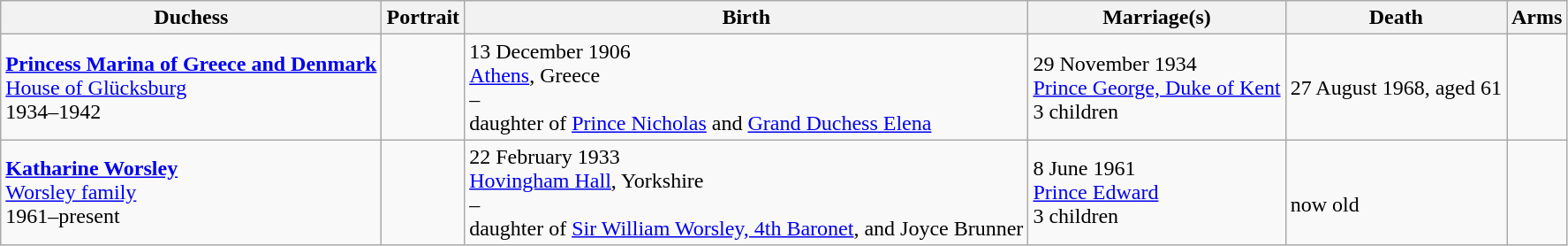<table class="wikitable">
<tr>
<th>Duchess</th>
<th>Portrait</th>
<th>Birth</th>
<th>Marriage(s)</th>
<th>Death</th>
<th>Arms</th>
</tr>
<tr>
<td><strong><a href='#'>Princess Marina of Greece and Denmark</a></strong><br><a href='#'>House of Glücksburg</a><br>1934–1942</td>
<td></td>
<td>13 December 1906<br><a href='#'>Athens</a>, Greece<br>–<br>daughter of <a href='#'>Prince Nicholas</a> and <a href='#'>Grand Duchess Elena</a></td>
<td>29 November 1934<br><a href='#'>Prince George, Duke of Kent</a><br>3 children</td>
<td>27 August 1968, aged 61</td>
<td></td>
</tr>
<tr>
<td><strong><a href='#'>Katharine Worsley</a></strong><br><a href='#'>Worsley family</a><br>1961–present</td>
<td></td>
<td>22 February 1933<br><a href='#'>Hovingham Hall</a>, Yorkshire<br>–<br>daughter of <a href='#'>Sir William Worsley, 4th Baronet</a>, and Joyce Brunner</td>
<td>8 June 1961<br><a href='#'>Prince Edward</a><br>3 children</td>
<td><br> now  old</td>
<td></td>
</tr>
</table>
